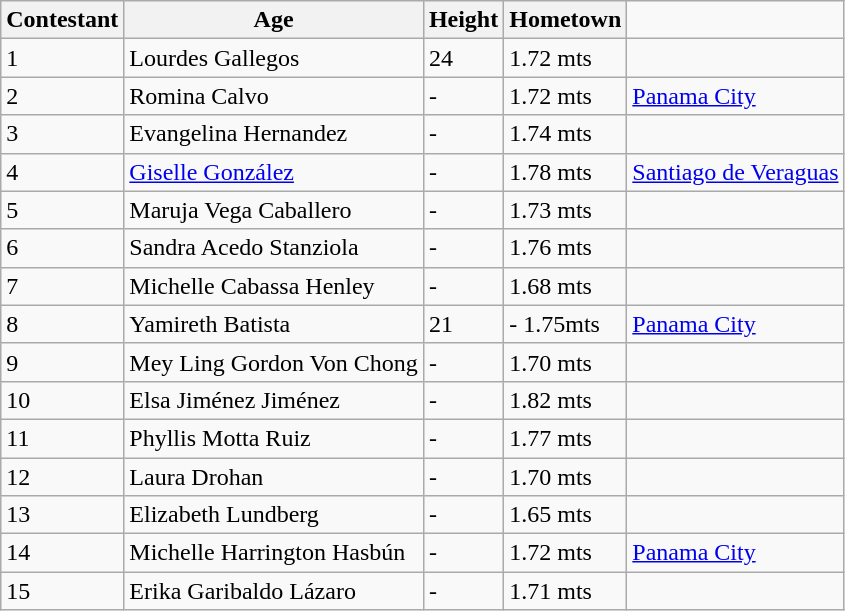<table class="sortable wikitable">
<tr>
<th>Contestant</th>
<th>Age</th>
<th>Height</th>
<th>Hometown</th>
</tr>
<tr>
<td>1</td>
<td>Lourdes Gallegos</td>
<td>24</td>
<td>1.72 mts</td>
<td></td>
</tr>
<tr>
<td>2</td>
<td>Romina Calvo</td>
<td>-</td>
<td>1.72 mts</td>
<td><a href='#'>Panama City</a></td>
</tr>
<tr>
<td>3</td>
<td>Evangelina Hernandez</td>
<td>-</td>
<td>1.74 mts</td>
<td></td>
</tr>
<tr>
<td>4</td>
<td><a href='#'>Giselle González</a></td>
<td>-</td>
<td>1.78 mts</td>
<td><a href='#'>Santiago de Veraguas</a></td>
</tr>
<tr>
<td>5</td>
<td>Maruja Vega Caballero</td>
<td>-</td>
<td>1.73 mts</td>
<td></td>
</tr>
<tr>
<td>6</td>
<td>Sandra Acedo Stanziola</td>
<td>-</td>
<td>1.76 mts</td>
<td></td>
</tr>
<tr>
<td>7</td>
<td>Michelle Cabassa Henley</td>
<td>-</td>
<td>1.68 mts</td>
<td></td>
</tr>
<tr>
<td>8</td>
<td>Yamireth Batista</td>
<td>21</td>
<td>- 1.75mts</td>
<td><a href='#'>Panama City</a></td>
</tr>
<tr>
<td>9</td>
<td>Mey Ling Gordon Von Chong</td>
<td>-</td>
<td>1.70 mts</td>
<td></td>
</tr>
<tr>
<td>10</td>
<td>Elsa Jiménez Jiménez</td>
<td>-</td>
<td>1.82 mts</td>
<td></td>
</tr>
<tr>
<td>11</td>
<td>Phyllis Motta Ruiz</td>
<td>-</td>
<td>1.77 mts</td>
<td></td>
</tr>
<tr>
<td>12</td>
<td>Laura Drohan</td>
<td>-</td>
<td>1.70 mts</td>
<td></td>
</tr>
<tr>
<td>13</td>
<td>Elizabeth Lundberg</td>
<td>-</td>
<td>1.65 mts</td>
<td></td>
</tr>
<tr>
<td>14</td>
<td>Michelle Harrington Hasbún</td>
<td>-</td>
<td>1.72 mts</td>
<td><a href='#'>Panama City</a></td>
</tr>
<tr>
<td>15</td>
<td>Erika Garibaldo Lázaro</td>
<td>-</td>
<td>1.71 mts</td>
<td></td>
</tr>
</table>
